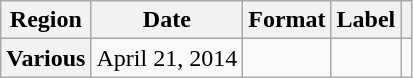<table class="wikitable plainrowheaders">
<tr>
<th>Region</th>
<th>Date</th>
<th>Format</th>
<th>Label</th>
<th></th>
</tr>
<tr>
<th scope="row">Various</th>
<td>April 21, 2014</td>
<td></td>
<td></td>
<td></td>
</tr>
</table>
